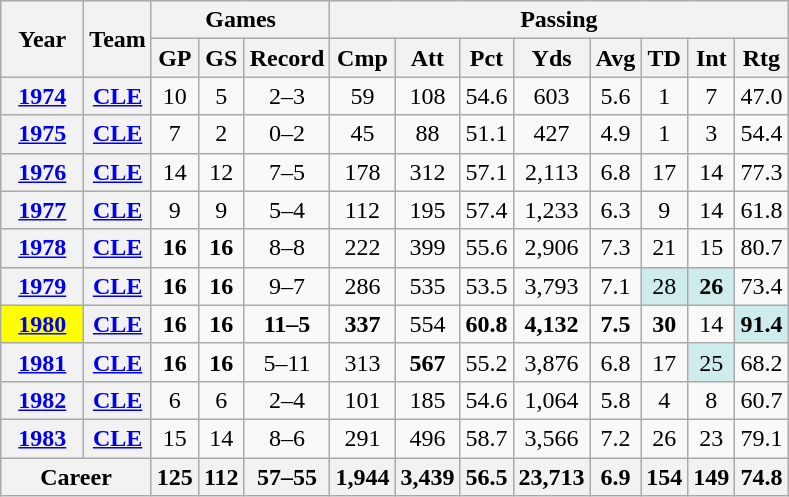<table class="wikitable" style="text-align:center;">
<tr>
<th rowspan="2">Year</th>
<th rowspan="2">Team</th>
<th colspan="3">Games</th>
<th colspan="8">Passing</th>
</tr>
<tr>
<th>GP</th>
<th>GS</th>
<th>Record</th>
<th>Cmp</th>
<th>Att</th>
<th>Pct</th>
<th>Yds</th>
<th>Avg</th>
<th>TD</th>
<th>Int</th>
<th>Rtg</th>
</tr>
<tr>
<th><a href='#'>1974</a></th>
<th><a href='#'>CLE</a></th>
<td>10</td>
<td>5</td>
<td>2–3</td>
<td>59</td>
<td>108</td>
<td>54.6</td>
<td>603</td>
<td>5.6</td>
<td>1</td>
<td>7</td>
<td>47.0</td>
</tr>
<tr>
<th><a href='#'>1975</a></th>
<th><a href='#'>CLE</a></th>
<td>7</td>
<td>2</td>
<td>0–2</td>
<td>45</td>
<td>88</td>
<td>51.1</td>
<td>427</td>
<td>4.9</td>
<td>1</td>
<td>3</td>
<td>54.4</td>
</tr>
<tr>
<th><a href='#'>1976</a></th>
<th><a href='#'>CLE</a></th>
<td>14</td>
<td>12</td>
<td>7–5</td>
<td>178</td>
<td>312</td>
<td>57.1</td>
<td>2,113</td>
<td>6.8</td>
<td>17</td>
<td>14</td>
<td>77.3</td>
</tr>
<tr>
<th><a href='#'>1977</a></th>
<th><a href='#'>CLE</a></th>
<td>9</td>
<td>9</td>
<td>5–4</td>
<td>112</td>
<td>195</td>
<td>57.4</td>
<td>1,233</td>
<td>6.3</td>
<td>9</td>
<td>14</td>
<td>61.8</td>
</tr>
<tr>
<th><a href='#'>1978</a></th>
<th><a href='#'>CLE</a></th>
<td><strong>16</strong></td>
<td><strong>16</strong></td>
<td>8–8</td>
<td>222</td>
<td>399</td>
<td>55.6</td>
<td>2,906</td>
<td>7.3</td>
<td>21</td>
<td>15</td>
<td>80.7</td>
</tr>
<tr>
<th><a href='#'>1979</a></th>
<th><a href='#'>CLE</a></th>
<td><strong>16</strong></td>
<td><strong>16</strong></td>
<td>9–7</td>
<td>286</td>
<td>535</td>
<td>53.5</td>
<td>3,793</td>
<td>7.1</td>
<td style="background:#cfecec;">28</td>
<td style="background:#cfecec;"><strong>26</strong></td>
<td>73.4</td>
</tr>
<tr>
<th style="background:#ffff00; width:3em;"><a href='#'>1980</a></th>
<th><a href='#'>CLE</a></th>
<td><strong>16</strong></td>
<td><strong>16</strong></td>
<td><strong>11–5</strong></td>
<td><strong>337</strong></td>
<td>554</td>
<td><strong>60.8</strong></td>
<td><strong>4,132</strong></td>
<td><strong>7.5</strong></td>
<td><strong>30</strong></td>
<td>14</td>
<td style="background:#cfecec;"><strong>91.4</strong></td>
</tr>
<tr>
<th><a href='#'>1981</a></th>
<th><a href='#'>CLE</a></th>
<td><strong>16</strong></td>
<td><strong>16</strong></td>
<td>5–11</td>
<td>313</td>
<td><strong>567</strong></td>
<td>55.2</td>
<td>3,876</td>
<td>6.8</td>
<td>17</td>
<td style="background:#cfecec;">25</td>
<td>68.2</td>
</tr>
<tr>
<th><a href='#'>1982</a></th>
<th><a href='#'>CLE</a></th>
<td>6</td>
<td>6</td>
<td>2–4</td>
<td>101</td>
<td>185</td>
<td>54.6</td>
<td>1,064</td>
<td>5.8</td>
<td>4</td>
<td>8</td>
<td>60.7</td>
</tr>
<tr>
<th><a href='#'>1983</a></th>
<th><a href='#'>CLE</a></th>
<td>15</td>
<td>14</td>
<td>8–6</td>
<td>291</td>
<td>496</td>
<td>58.7</td>
<td>3,566</td>
<td>7.2</td>
<td>26</td>
<td>23</td>
<td>79.1</td>
</tr>
<tr>
<th colspan="2">Career</th>
<th>125</th>
<th>112</th>
<th>57–55</th>
<th>1,944</th>
<th>3,439</th>
<th>56.5</th>
<th>23,713</th>
<th>6.9</th>
<th>154</th>
<th>149</th>
<th>74.8</th>
</tr>
</table>
